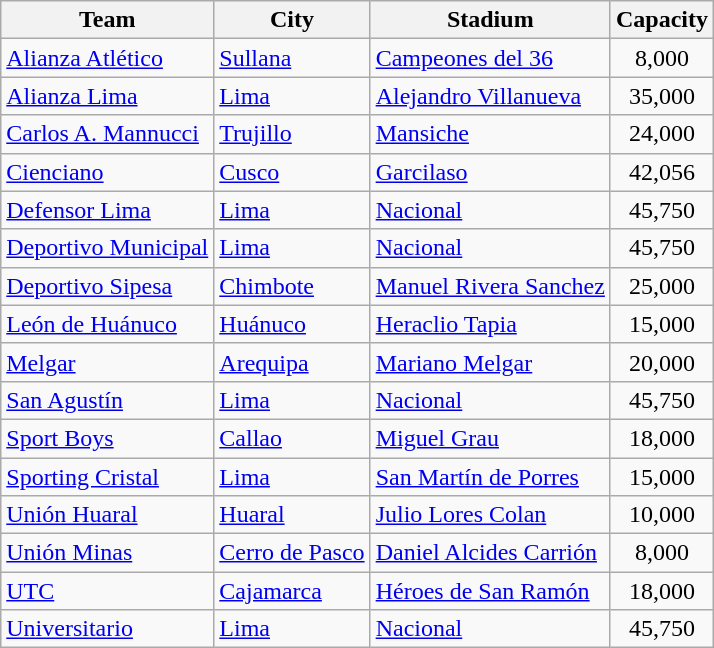<table class="wikitable sortable">
<tr>
<th>Team</th>
<th>City</th>
<th>Stadium</th>
<th>Capacity</th>
</tr>
<tr>
<td><a href='#'>Alianza Atlético</a></td>
<td><a href='#'>Sullana</a></td>
<td><a href='#'>Campeones del 36</a></td>
<td align="center">8,000</td>
</tr>
<tr>
<td><a href='#'>Alianza Lima</a></td>
<td><a href='#'>Lima</a></td>
<td><a href='#'>Alejandro Villanueva</a></td>
<td align="center">35,000</td>
</tr>
<tr>
<td><a href='#'>Carlos A. Mannucci</a></td>
<td><a href='#'>Trujillo</a></td>
<td><a href='#'>Mansiche</a></td>
<td align="center">24,000</td>
</tr>
<tr>
<td><a href='#'>Cienciano</a></td>
<td><a href='#'>Cusco</a></td>
<td><a href='#'>Garcilaso</a></td>
<td align="center">42,056</td>
</tr>
<tr>
<td><a href='#'>Defensor Lima</a></td>
<td><a href='#'>Lima</a></td>
<td><a href='#'>Nacional</a></td>
<td align="center">45,750</td>
</tr>
<tr>
<td><a href='#'>Deportivo Municipal</a></td>
<td><a href='#'>Lima</a></td>
<td><a href='#'>Nacional</a></td>
<td align="center">45,750</td>
</tr>
<tr>
<td><a href='#'>Deportivo Sipesa</a></td>
<td><a href='#'>Chimbote</a></td>
<td><a href='#'>Manuel Rivera Sanchez</a></td>
<td align="center">25,000</td>
</tr>
<tr>
<td><a href='#'>León de Huánuco</a></td>
<td><a href='#'>Huánuco</a></td>
<td><a href='#'>Heraclio Tapia</a></td>
<td align="center">15,000</td>
</tr>
<tr>
<td><a href='#'>Melgar</a></td>
<td><a href='#'>Arequipa</a></td>
<td><a href='#'>Mariano Melgar</a></td>
<td align="center">20,000</td>
</tr>
<tr>
<td><a href='#'>San Agustín</a></td>
<td><a href='#'>Lima</a></td>
<td><a href='#'>Nacional</a></td>
<td align="center">45,750</td>
</tr>
<tr>
<td><a href='#'>Sport Boys</a></td>
<td><a href='#'>Callao</a></td>
<td><a href='#'>Miguel Grau</a></td>
<td align="center">18,000</td>
</tr>
<tr>
<td><a href='#'>Sporting Cristal</a></td>
<td><a href='#'>Lima</a></td>
<td><a href='#'>San Martín de Porres</a></td>
<td align="center">15,000</td>
</tr>
<tr>
<td><a href='#'>Unión Huaral</a></td>
<td><a href='#'>Huaral</a></td>
<td><a href='#'>Julio Lores Colan</a></td>
<td align="center">10,000</td>
</tr>
<tr>
<td><a href='#'>Unión Minas</a></td>
<td><a href='#'>Cerro de Pasco</a></td>
<td><a href='#'>Daniel Alcides Carrión</a></td>
<td align="center">8,000</td>
</tr>
<tr>
<td><a href='#'>UTC</a></td>
<td><a href='#'>Cajamarca</a></td>
<td><a href='#'>Héroes de San Ramón</a></td>
<td align="center">18,000</td>
</tr>
<tr>
<td><a href='#'>Universitario</a></td>
<td><a href='#'>Lima</a></td>
<td><a href='#'>Nacional</a></td>
<td align="center">45,750</td>
</tr>
</table>
